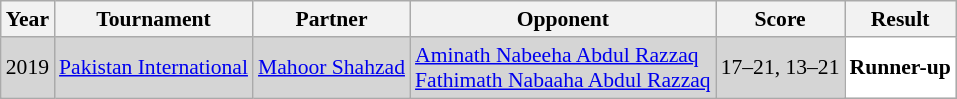<table class="sortable wikitable" style="font-size: 90%;">
<tr>
<th>Year</th>
<th>Tournament</th>
<th>Partner</th>
<th>Opponent</th>
<th>Score</th>
<th>Result</th>
</tr>
<tr style="background:#D5D5D5">
<td align="center">2019</td>
<td align="left"><a href='#'>Pakistan International</a></td>
<td align="left"> <a href='#'>Mahoor Shahzad</a></td>
<td align="left"> <a href='#'>Aminath Nabeeha Abdul Razzaq</a> <br>  <a href='#'>Fathimath Nabaaha Abdul Razzaq</a></td>
<td align="left">17–21, 13–21</td>
<td style="text-align:left; background:white"> <strong>Runner-up</strong></td>
</tr>
</table>
